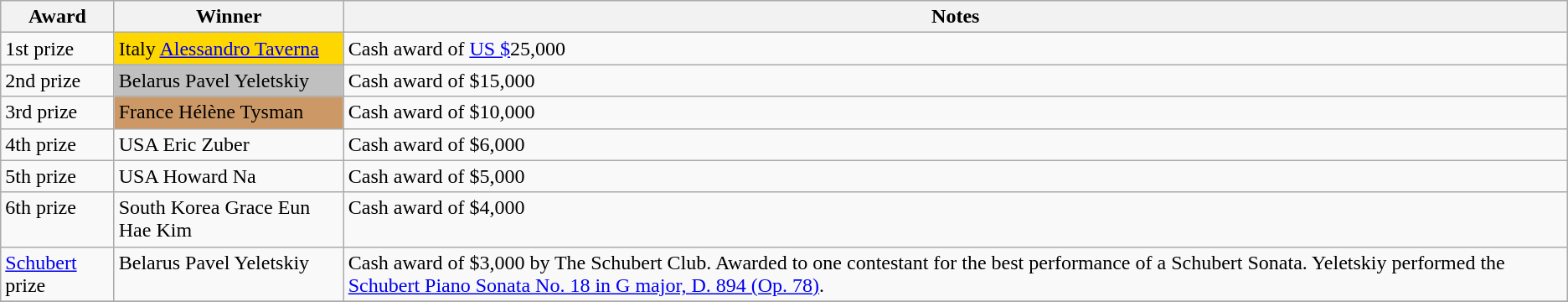<table class="wikitable">
<tr>
<th>Award</th>
<th>Winner</th>
<th>Notes</th>
</tr>
<tr>
<td valign="top">1st prize</td>
<td bgcolor="gold">Italy <a href='#'>Alessandro Taverna</a></td>
<td valign="top">Cash award of <a href='#'>US $</a>25,000</td>
</tr>
<tr>
<td valign="top">2nd prize</td>
<td bgcolor="silver">Belarus Pavel Yeletskiy</td>
<td valign="top">Cash award of $15,000</td>
</tr>
<tr>
<td valign="top">3rd prize</td>
<td bgcolor="#cc9966">France Hélène Tysman</td>
<td valign="top">Cash award of $10,000</td>
</tr>
<tr>
<td valign="top">4th prize</td>
<td>USA Eric Zuber</td>
<td valign="top">Cash award of $6,000</td>
</tr>
<tr>
<td valign="top">5th prize</td>
<td>USA Howard Na</td>
<td valign="top">Cash award of $5,000</td>
</tr>
<tr>
<td valign="top">6th prize</td>
<td>South Korea Grace Eun Hae Kim</td>
<td valign="top">Cash award of $4,000</td>
</tr>
<tr>
<td valign="top"><a href='#'>Schubert</a> prize</td>
<td valign="top">Belarus Pavel Yeletskiy</td>
<td valign="top">Cash award of $3,000 by The Schubert Club. Awarded to one contestant for the best performance of a Schubert Sonata. Yeletskiy performed the <a href='#'>Schubert Piano Sonata No. 18 in G major, D. 894 (Op. 78)</a>.</td>
</tr>
<tr>
</tr>
</table>
